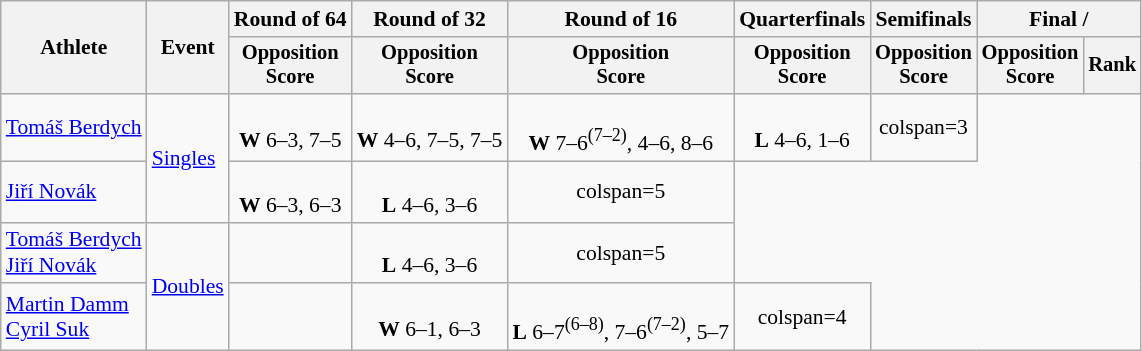<table class=wikitable style="font-size:90%">
<tr>
<th rowspan="2">Athlete</th>
<th rowspan="2">Event</th>
<th>Round of 64</th>
<th>Round of 32</th>
<th>Round of 16</th>
<th>Quarterfinals</th>
<th>Semifinals</th>
<th colspan=2>Final / </th>
</tr>
<tr style="font-size:95%">
<th>Opposition<br>Score</th>
<th>Opposition<br>Score</th>
<th>Opposition<br>Score</th>
<th>Opposition<br>Score</th>
<th>Opposition<br>Score</th>
<th>Opposition<br>Score</th>
<th>Rank</th>
</tr>
<tr align=center>
<td align=left><a href='#'>Tomáš Berdych</a></td>
<td align=left rowspan=2><a href='#'>Singles</a></td>
<td><br><strong>W</strong> 6–3, 7–5</td>
<td><br><strong>W</strong> 4–6, 7–5, 7–5</td>
<td><br><strong>W</strong> 7–6<sup>(7–2)</sup>, 4–6, 8–6</td>
<td><br><strong>L</strong> 4–6, 1–6</td>
<td>colspan=3 </td>
</tr>
<tr align=center>
<td align=left><a href='#'>Jiří Novák</a></td>
<td><br><strong>W</strong> 6–3, 6–3</td>
<td><br><strong>L</strong> 4–6, 3–6</td>
<td>colspan=5 </td>
</tr>
<tr align=center>
<td align=left><a href='#'>Tomáš Berdych</a><br><a href='#'>Jiří Novák</a></td>
<td align=left rowspan=2><a href='#'>Doubles</a></td>
<td></td>
<td><br><strong>L</strong> 4–6, 3–6</td>
<td>colspan=5 </td>
</tr>
<tr align=center>
<td align=left><a href='#'>Martin Damm</a><br><a href='#'>Cyril Suk</a></td>
<td></td>
<td><br><strong>W</strong> 6–1, 6–3</td>
<td><br><strong>L</strong> 6–7<sup>(6–8)</sup>, 7–6<sup>(7–2)</sup>, 5–7</td>
<td>colspan=4 </td>
</tr>
</table>
